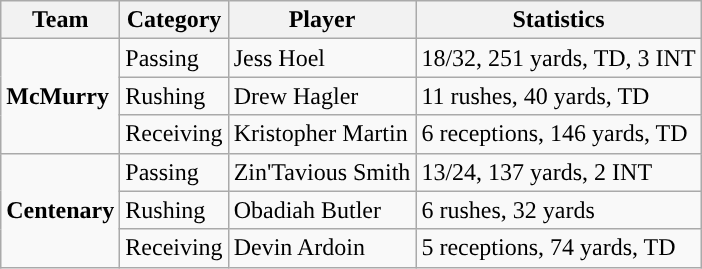<table class="wikitable" style="float: left;">
<tr>
<th>Team</th>
<th>Category</th>
<th>Player</th>
<th>Statistics</th>
</tr>
<tr>
<td rowspan=3><strong>McMurry</strong></td>
<td>Passing</td>
<td>Jess Hoel</td>
<td>18/32, 251 yards, TD, 3 INT</td>
</tr>
<tr>
<td>Rushing</td>
<td>Drew Hagler</td>
<td>11 rushes, 40 yards, TD</td>
</tr>
<tr>
<td>Receiving</td>
<td>Kristopher Martin</td>
<td>6 receptions, 146 yards, TD</td>
</tr>
<tr>
<td rowspan=3><strong>Centenary</strong></td>
<td>Passing</td>
<td>Zin'Tavious Smith</td>
<td>13/24, 137 yards, 2 INT</td>
</tr>
<tr>
<td>Rushing</td>
<td>Obadiah Butler</td>
<td>6 rushes, 32 yards</td>
</tr>
<tr>
<td>Receiving</td>
<td>Devin Ardoin</td>
<td>5 receptions, 74 yards, TD</td>
</tr>
</table>
